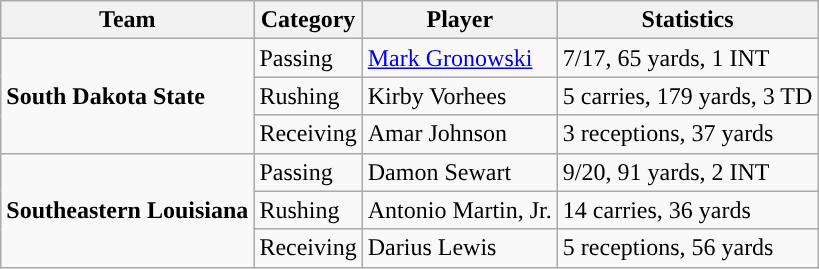<table class="wikitable" style="float: left;">
<tr>
<th>Team</th>
<th>Category</th>
<th>Player</th>
<th>Statistics</th>
</tr>
<tr>
<td rowspan=3><strong>South Dakota State</strong></td>
<td>Passing</td>
<td><a href='#'>Mark Gronowski</a></td>
<td>7/17, 65 yards, 1 INT</td>
</tr>
<tr>
<td>Rushing</td>
<td>Kirby Vorhees</td>
<td>5 carries, 179 yards, 3 TD</td>
</tr>
<tr>
<td>Receiving</td>
<td>Amar Johnson</td>
<td>3 receptions, 37 yards</td>
</tr>
<tr>
<td rowspan=3><strong>Southeastern Louisiana</strong></td>
<td>Passing</td>
<td>Damon Sewart</td>
<td>9/20, 91 yards, 2 INT</td>
</tr>
<tr>
<td>Rushing</td>
<td>Antonio Martin, Jr.</td>
<td>14 carries, 36 yards</td>
</tr>
<tr>
<td>Receiving</td>
<td>Darius Lewis</td>
<td>5 receptions, 56 yards</td>
</tr>
</table>
